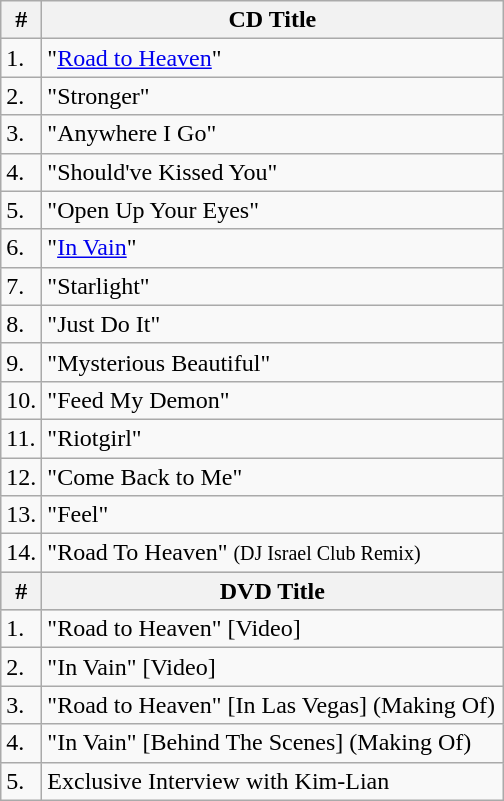<table class="wikitable">
<tr>
<th>#</th>
<th width="300">CD Title</th>
</tr>
<tr>
<td>1.</td>
<td>"<a href='#'>Road to Heaven</a>"</td>
</tr>
<tr>
<td>2.</td>
<td>"Stronger"</td>
</tr>
<tr>
<td>3.</td>
<td>"Anywhere I Go"</td>
</tr>
<tr>
<td>4.</td>
<td>"Should've Kissed You"</td>
</tr>
<tr>
<td>5.</td>
<td>"Open Up Your Eyes"</td>
</tr>
<tr>
<td>6.</td>
<td>"<a href='#'>In Vain</a>"</td>
</tr>
<tr>
<td>7.</td>
<td>"Starlight"</td>
</tr>
<tr>
<td>8.</td>
<td>"Just Do It"</td>
</tr>
<tr>
<td>9.</td>
<td>"Mysterious Beautiful"</td>
</tr>
<tr>
<td>10.</td>
<td>"Feed My Demon"</td>
</tr>
<tr>
<td>11.</td>
<td>"Riotgirl"</td>
</tr>
<tr>
<td>12.</td>
<td>"Come Back to Me"</td>
</tr>
<tr>
<td>13.</td>
<td>"Feel"</td>
</tr>
<tr>
<td>14.</td>
<td>"Road To Heaven" <small>(DJ Israel Club Remix)</small></td>
</tr>
<tr bgcolor="#CCCCCC">
<th>#</th>
<th width="300">DVD Title</th>
</tr>
<tr>
<td>1.</td>
<td>"Road to Heaven" [Video]</td>
</tr>
<tr>
<td>2.</td>
<td>"In Vain" [Video]</td>
</tr>
<tr>
<td>3.</td>
<td>"Road to Heaven" [In Las Vegas] (Making Of)</td>
</tr>
<tr>
<td>4.</td>
<td>"In Vain" [Behind The Scenes] (Making Of)</td>
</tr>
<tr>
<td>5.</td>
<td>Exclusive Interview with Kim-Lian</td>
</tr>
</table>
